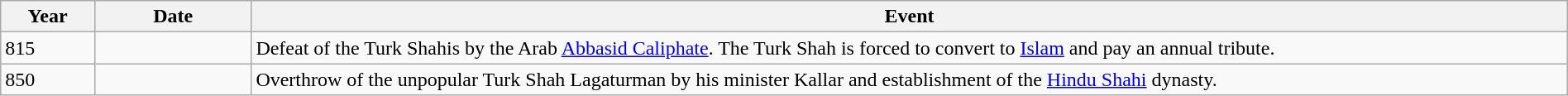<table class="wikitable" width="100%">
<tr>
<th style="width:6%">Year</th>
<th style="width:10%">Date</th>
<th>Event</th>
</tr>
<tr>
<td>815</td>
<td></td>
<td>Defeat of the Turk Shahis by the Arab <a href='#'>Abbasid Caliphate</a>. The Turk Shah is forced to convert to <a href='#'>Islam</a> and pay an annual tribute.</td>
</tr>
<tr>
<td>850</td>
<td></td>
<td>Overthrow of the unpopular Turk Shah Lagaturman by his minister Kallar and establishment of the <a href='#'>Hindu Shahi</a> dynasty.</td>
</tr>
</table>
